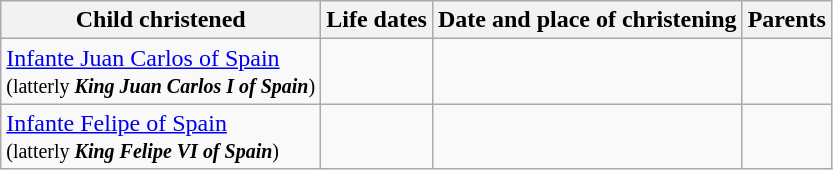<table class="wikitable">
<tr>
<th>Child christened</th>
<th>Life dates</th>
<th>Date and place of christening</th>
<th>Parents</th>
</tr>
<tr>
<td><a href='#'>Infante Juan Carlos of Spain</a><br><small>(latterly <strong><em>King Juan Carlos I of Spain</em></strong>)</small></td>
<td></td>
<td></td>
<td></td>
</tr>
<tr>
<td><a href='#'>Infante Felipe of Spain</a><br><small>(latterly <strong><em>King Felipe VI of Spain</em></strong>)</small></td>
<td></td>
<td></td>
<td></td>
</tr>
</table>
